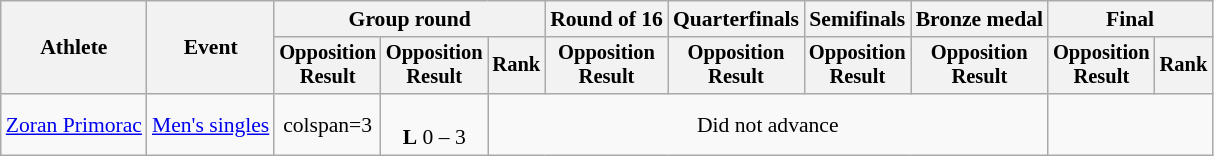<table class="wikitable" style="font-size:90%;">
<tr>
<th rowspan="2">Athlete</th>
<th rowspan="2">Event</th>
<th colspan="3">Group round</th>
<th>Round of 16</th>
<th>Quarterfinals</th>
<th>Semifinals</th>
<th>Bronze medal</th>
<th colspan=2>Final</th>
</tr>
<tr style="font-size:95%">
<th>Opposition<br>Result</th>
<th>Opposition<br>Result</th>
<th>Rank</th>
<th>Opposition<br>Result</th>
<th>Opposition<br>Result</th>
<th>Opposition<br>Result</th>
<th>Opposition<br>Result</th>
<th>Opposition<br>Result</th>
<th>Rank</th>
</tr>
<tr align=center>
<td><a href='#'>Zoran Primorac</a></td>
<td><a href='#'>Men's singles</a></td>
<td>colspan=3 </td>
<td align=center><br><strong>L</strong> 0 – 3</td>
<td colspan=5>Did not advance</td>
</tr>
</table>
